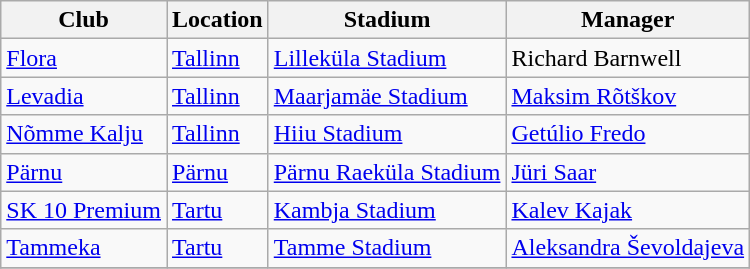<table class="wikitable sortable" style="text-align:left;">
<tr>
<th>Club</th>
<th>Location</th>
<th>Stadium</th>
<th>Manager</th>
</tr>
<tr>
<td style="text-align:left;"><a href='#'>Flora</a></td>
<td><a href='#'>Tallinn</a></td>
<td><a href='#'>Lilleküla Stadium</a></td>
<td> Richard Barnwell</td>
</tr>
<tr>
<td style="text-align:left;"><a href='#'>Levadia</a></td>
<td><a href='#'>Tallinn</a></td>
<td><a href='#'>Maarjamäe Stadium</a></td>
<td> <a href='#'>Maksim Rõtškov</a></td>
</tr>
<tr>
<td style="text-align:left;"><a href='#'>Nõmme Kalju</a></td>
<td><a href='#'>Tallinn</a></td>
<td><a href='#'>Hiiu Stadium</a></td>
<td> <a href='#'>Getúlio Fredo</a></td>
</tr>
<tr>
<td style="text-align:left;"><a href='#'>Pärnu</a></td>
<td><a href='#'>Pärnu</a></td>
<td><a href='#'>Pärnu Raeküla Stadium</a></td>
<td> <a href='#'>Jüri Saar</a></td>
</tr>
<tr>
<td style="text-align:left;"><a href='#'>SK 10 Premium</a></td>
<td><a href='#'>Tartu</a></td>
<td><a href='#'>Kambja Stadium</a></td>
<td> <a href='#'>Kalev Kajak</a></td>
</tr>
<tr>
<td style="text-align:left;"><a href='#'>Tammeka</a></td>
<td><a href='#'>Tartu</a></td>
<td><a href='#'>Tamme Stadium</a></td>
<td> <a href='#'>Aleksandra Ševoldajeva</a></td>
</tr>
<tr>
</tr>
</table>
